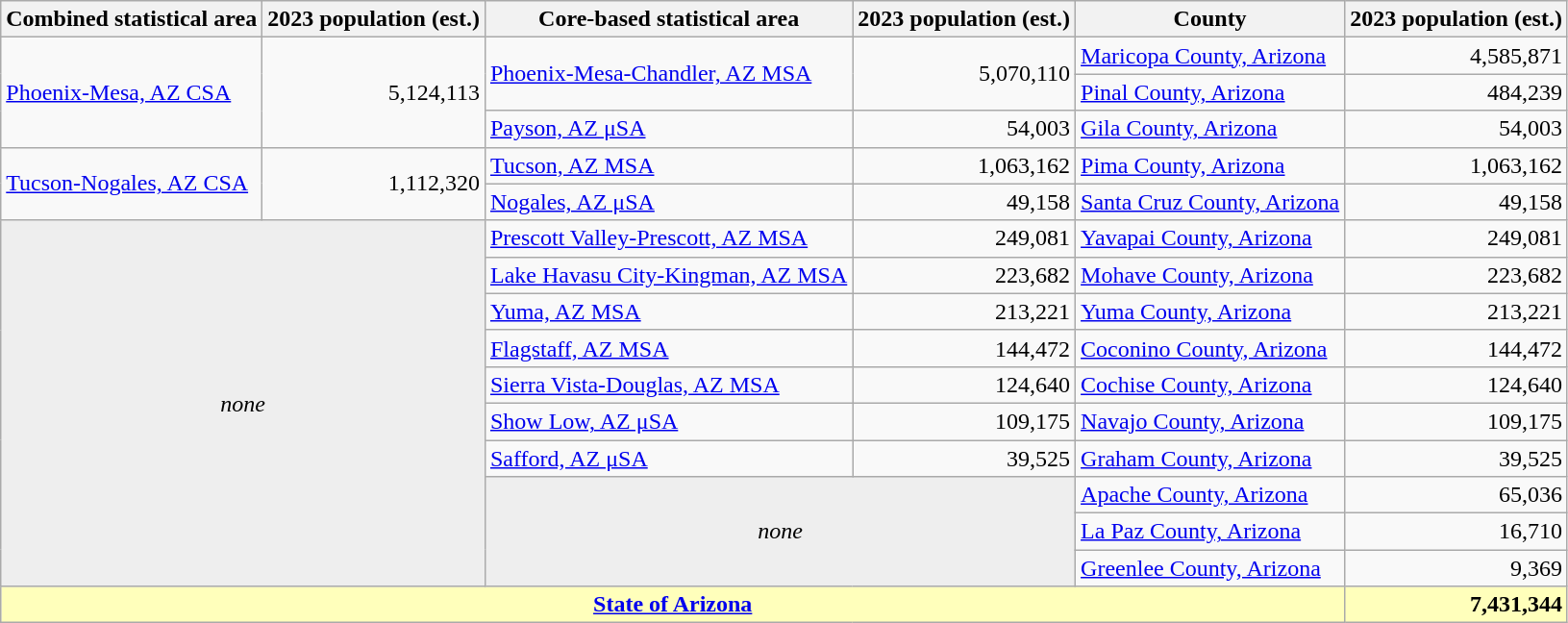<table class=wikitable>
<tr>
<th>Combined statistical area</th>
<th>2023 population (est.)</th>
<th>Core-based statistical area</th>
<th>2023 population (est.)</th>
<th>County</th>
<th>2023 population (est.)</th>
</tr>
<tr>
<td rowspan=3><a href='#'>Phoenix-Mesa, AZ CSA</a></td>
<td rowspan=3 align=right>5,124,113</td>
<td rowspan=2><a href='#'>Phoenix-Mesa-Chandler, AZ MSA</a></td>
<td rowspan=2 align=right>5,070,110</td>
<td><a href='#'>Maricopa County, Arizona</a></td>
<td align=right>4,585,871</td>
</tr>
<tr>
<td><a href='#'>Pinal County, Arizona</a></td>
<td align=right>484,239</td>
</tr>
<tr>
<td rowspan=1><a href='#'>Payson, AZ μSA</a></td>
<td rowspan=1 align=right>54,003</td>
<td><a href='#'>Gila County, Arizona</a></td>
<td align=right>54,003</td>
</tr>
<tr>
<td rowspan=2><a href='#'>Tucson-Nogales, AZ CSA</a></td>
<td rowspan=2 align=right>1,112,320</td>
<td rowspan=1><a href='#'>Tucson, AZ MSA</a></td>
<td rowspan=1 align=right>1,063,162</td>
<td><a href='#'>Pima County, Arizona</a></td>
<td align=right>1,063,162</td>
</tr>
<tr>
<td rowspan=1><a href='#'>Nogales, AZ μSA</a></td>
<td rowspan=1 align=right>49,158</td>
<td><a href='#'>Santa Cruz County, Arizona</a></td>
<td align=right>49,158</td>
</tr>
<tr>
<td rowspan=10 colspan=2 align=center bgcolor=#EEEEEE><em>none</em></td>
<td rowspan=1><a href='#'>Prescott Valley-Prescott, AZ MSA</a></td>
<td rowspan=1 align=right>249,081</td>
<td><a href='#'>Yavapai County, Arizona</a></td>
<td align=right>249,081</td>
</tr>
<tr>
<td rowspan=1><a href='#'>Lake Havasu City-Kingman, AZ MSA</a></td>
<td rowspan=1 align=right>223,682</td>
<td><a href='#'>Mohave County, Arizona</a></td>
<td align=right>223,682</td>
</tr>
<tr>
<td rowspan=1><a href='#'>Yuma, AZ MSA</a></td>
<td rowspan=1 align=right>213,221</td>
<td><a href='#'>Yuma County, Arizona</a></td>
<td align=right>213,221</td>
</tr>
<tr>
<td rowspan=1><a href='#'>Flagstaff, AZ MSA</a></td>
<td rowspan=1 align=right>144,472</td>
<td><a href='#'>Coconino County, Arizona</a></td>
<td align=right>144,472</td>
</tr>
<tr>
<td rowspan=1><a href='#'>Sierra Vista-Douglas, AZ MSA</a></td>
<td rowspan=1 align=right>124,640</td>
<td><a href='#'>Cochise County, Arizona</a></td>
<td align=right>124,640</td>
</tr>
<tr>
<td rowspan=1><a href='#'>Show Low, AZ μSA</a></td>
<td rowspan=1 align=right>109,175</td>
<td><a href='#'>Navajo County, Arizona</a></td>
<td align=right>109,175</td>
</tr>
<tr>
<td rowspan=1><a href='#'>Safford, AZ μSA</a></td>
<td rowspan=1 align=right>39,525</td>
<td><a href='#'>Graham County, Arizona</a></td>
<td align=right>39,525</td>
</tr>
<tr>
<td rowspan=3 colspan=2 align=center bgcolor=#EEEEEE><em>none</em></td>
<td><a href='#'>Apache County, Arizona</a></td>
<td align=right>65,036</td>
</tr>
<tr>
<td><a href='#'>La Paz County, Arizona</a></td>
<td align=right>16,710</td>
</tr>
<tr>
<td><a href='#'>Greenlee County, Arizona</a></td>
<td align=right>9,369</td>
</tr>
<tr style="font-weight:bold;" bgcolor=#FFFFBB>
<td colspan=5 align=center><a href='#'>State of Arizona</a></td>
<td align=right>7,431,344</td>
</tr>
</table>
